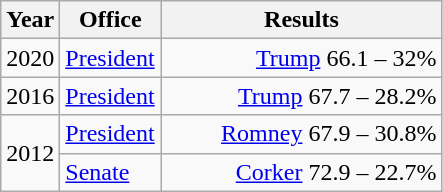<table class=wikitable>
<tr>
<th width="30">Year</th>
<th width="60">Office</th>
<th width="180">Results</th>
</tr>
<tr>
<td>2020</td>
<td><a href='#'>President</a></td>
<td align="right" ><a href='#'>Trump</a> 66.1 – 32%</td>
</tr>
<tr>
<td>2016</td>
<td><a href='#'>President</a></td>
<td align="right" ><a href='#'>Trump</a> 67.7 – 28.2%</td>
</tr>
<tr>
<td rowspan="2">2012</td>
<td><a href='#'>President</a></td>
<td align="right" ><a href='#'>Romney</a> 67.9 – 30.8%</td>
</tr>
<tr>
<td><a href='#'>Senate</a></td>
<td align="right" ><a href='#'>Corker</a> 72.9 – 22.7%</td>
</tr>
</table>
